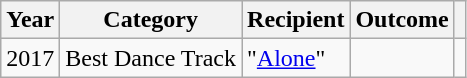<table class="wikitable sortable">
<tr>
<th>Year</th>
<th>Category</th>
<th>Recipient</th>
<th>Outcome</th>
<th></th>
</tr>
<tr>
<td>2017</td>
<td>Best Dance Track</td>
<td>"<a href='#'>Alone</a>"</td>
<td></td>
<td></td>
</tr>
</table>
